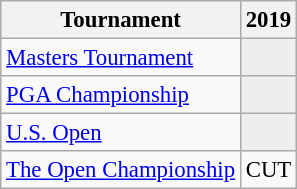<table class="wikitable" style="font-size:95%;text-align:center;">
<tr>
<th>Tournament</th>
<th>2019</th>
</tr>
<tr>
<td align=left><a href='#'>Masters Tournament</a></td>
<td style= "background:#eeeeee;"></td>
</tr>
<tr>
<td align=left><a href='#'>PGA Championship</a></td>
<td style= "background:#eeeeee;"></td>
</tr>
<tr>
<td align=left><a href='#'>U.S. Open</a></td>
<td style="background:#eeeeee;"></td>
</tr>
<tr>
<td align=left><a href='#'>The Open Championship</a></td>
<td>CUT</td>
</tr>
</table>
